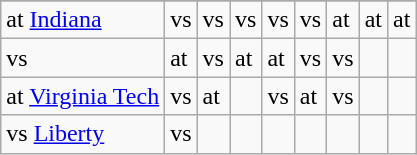<table class="wikitable">
<tr>
</tr>
<tr>
<td>at <a href='#'>Indiana</a></td>
<td>vs </td>
<td>vs </td>
<td>vs </td>
<td>vs </td>
<td>vs </td>
<td>at </td>
<td>at </td>
<td>at </td>
</tr>
<tr>
<td>vs </td>
<td>at </td>
<td>vs </td>
<td>at </td>
<td>at </td>
<td>vs </td>
<td>vs </td>
<td></td>
<td></td>
</tr>
<tr>
<td>at <a href='#'>Virginia Tech</a></td>
<td>vs </td>
<td>at </td>
<td></td>
<td>vs </td>
<td>at </td>
<td>vs </td>
<td></td>
<td></td>
</tr>
<tr>
<td>vs <a href='#'>Liberty</a></td>
<td>vs </td>
<td></td>
<td></td>
<td></td>
<td></td>
<td></td>
<td></td>
<td></td>
</tr>
</table>
